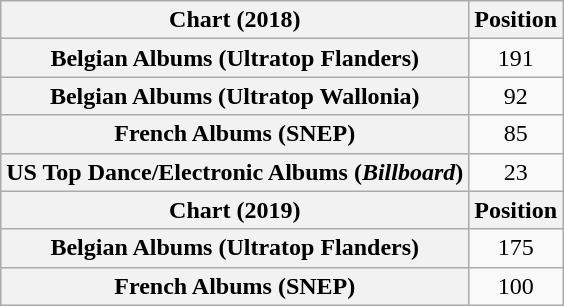<table class="wikitable plainrowheaders" style="text-align:center">
<tr>
<th scope="col">Chart (2018)</th>
<th scope="col">Position</th>
</tr>
<tr>
<th scope="row">Belgian Albums (Ultratop Flanders)</th>
<td>191</td>
</tr>
<tr>
<th scope="row">Belgian Albums (Ultratop Wallonia)</th>
<td>92</td>
</tr>
<tr>
<th scope="row">French Albums (SNEP)</th>
<td>85</td>
</tr>
<tr>
<th scope="row">US Top Dance/Electronic Albums (<em>Billboard</em>)</th>
<td>23</td>
</tr>
<tr>
<th scope="col">Chart (2019)</th>
<th scope="col">Position</th>
</tr>
<tr>
<th scope="row">Belgian Albums (Ultratop Flanders)</th>
<td>175</td>
</tr>
<tr>
<th scope="row">French Albums (SNEP)</th>
<td>100</td>
</tr>
</table>
